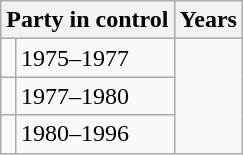<table class="wikitable">
<tr>
<th colspan="2">Party in control</th>
<th>Years</th>
</tr>
<tr>
<td></td>
<td>1975–1977</td>
</tr>
<tr>
<td></td>
<td>1977–1980</td>
</tr>
<tr>
<td></td>
<td>1980–1996</td>
</tr>
</table>
